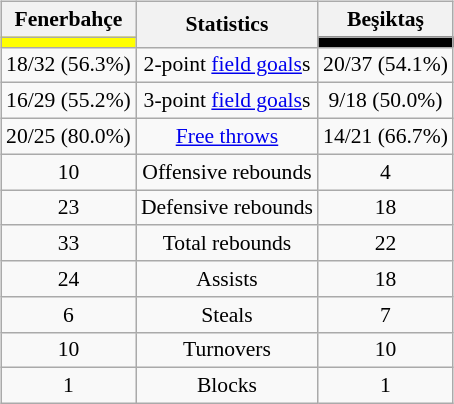<table style="width:100%;">
<tr>
<td valign=top align=right width=33%><br>













</td>
<td style="vertical-align:top; align:center; width:33%;"><br><table style="width:100%;">
<tr>
<td style="width=50%;"></td>
<td></td>
<td style="width=50%;"></td>
</tr>
</table>
<br><table class="wikitable" style="font-size:90%; text-align:center; margin:auto;" align=center>
<tr>
<th>Fenerbahçe</th>
<th rowspan=2>Statistics</th>
<th>Beşiktaş</th>
</tr>
<tr>
<td style="background:#FFFF00;"></td>
<td style="background:#000000;"></td>
</tr>
<tr>
<td>18/32 (56.3%)</td>
<td>2-point <a href='#'>field goals</a>s</td>
<td>20/37 (54.1%)</td>
</tr>
<tr>
<td>16/29 (55.2%)</td>
<td>3-point <a href='#'>field goals</a>s</td>
<td>9/18 (50.0%)</td>
</tr>
<tr>
<td>20/25 (80.0%)</td>
<td><a href='#'>Free throws</a></td>
<td>14/21 (66.7%)</td>
</tr>
<tr>
<td>10</td>
<td>Offensive rebounds</td>
<td>4</td>
</tr>
<tr>
<td>23</td>
<td>Defensive rebounds</td>
<td>18</td>
</tr>
<tr>
<td>33</td>
<td>Total rebounds</td>
<td>22</td>
</tr>
<tr>
<td>24</td>
<td>Assists</td>
<td>18</td>
</tr>
<tr>
<td>6</td>
<td>Steals</td>
<td>7</td>
</tr>
<tr>
<td>10</td>
<td>Turnovers</td>
<td>10</td>
</tr>
<tr>
<td>1</td>
<td>Blocks</td>
<td>1</td>
</tr>
</table>
</td>
<td style="vertical-align:top; align:left; width:33%;"><br>













</td>
</tr>
</table>
